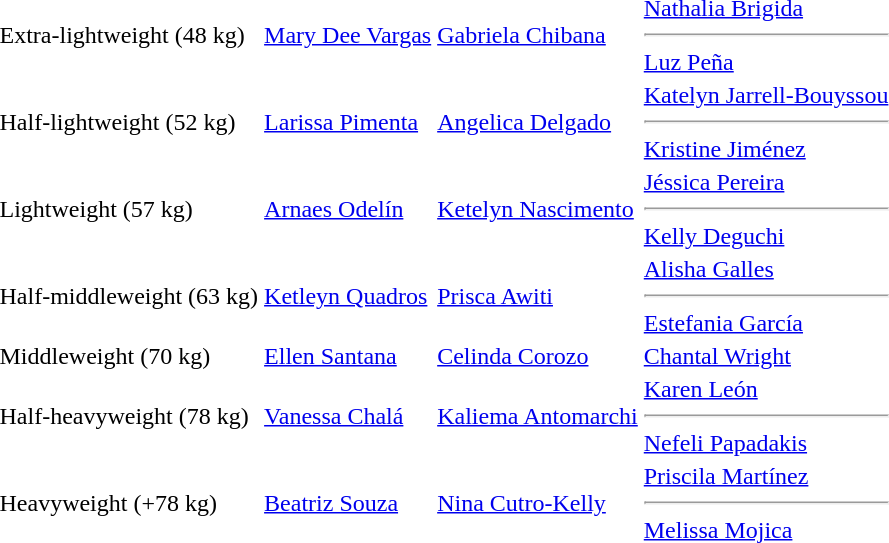<table>
<tr>
<td>Extra-lightweight (48 kg)</td>
<td><a href='#'>Mary Dee Vargas</a><br></td>
<td><a href='#'>Gabriela Chibana</a><br></td>
<td><a href='#'>Nathalia Brigida</a><br><hr><a href='#'>Luz Peña</a><br></td>
</tr>
<tr>
<td>Half-lightweight (52 kg)</td>
<td><a href='#'>Larissa Pimenta</a><br></td>
<td><a href='#'>Angelica Delgado</a><br></td>
<td><a href='#'>Katelyn Jarrell-Bouyssou</a><br><hr><a href='#'>Kristine Jiménez</a><br></td>
</tr>
<tr>
<td>Lightweight (57 kg)</td>
<td><a href='#'>Arnaes Odelín</a><br></td>
<td><a href='#'>Ketelyn Nascimento</a><br></td>
<td><a href='#'>Jéssica Pereira</a><br><hr><a href='#'>Kelly Deguchi</a><br></td>
</tr>
<tr>
<td>Half-middleweight (63 kg)</td>
<td><a href='#'>Ketleyn Quadros</a><br></td>
<td><a href='#'>Prisca Awiti</a><br></td>
<td><a href='#'>Alisha Galles</a><br><hr><a href='#'>Estefania García</a><br></td>
</tr>
<tr>
<td>Middleweight (70 kg)</td>
<td><a href='#'>Ellen Santana</a><br></td>
<td><a href='#'>Celinda Corozo</a><br></td>
<td><a href='#'>Chantal Wright</a><br></td>
</tr>
<tr>
<td>Half-heavyweight (78 kg)</td>
<td><a href='#'>Vanessa Chalá</a><br></td>
<td><a href='#'>Kaliema Antomarchi</a><br></td>
<td><a href='#'>Karen León</a><br><hr><a href='#'>Nefeli Papadakis</a><br></td>
</tr>
<tr>
<td>Heavyweight (+78 kg)</td>
<td><a href='#'>Beatriz Souza</a><br></td>
<td><a href='#'>Nina Cutro-Kelly</a><br></td>
<td><a href='#'>Priscila Martínez</a><br><hr><a href='#'>Melissa Mojica</a><br></td>
</tr>
</table>
